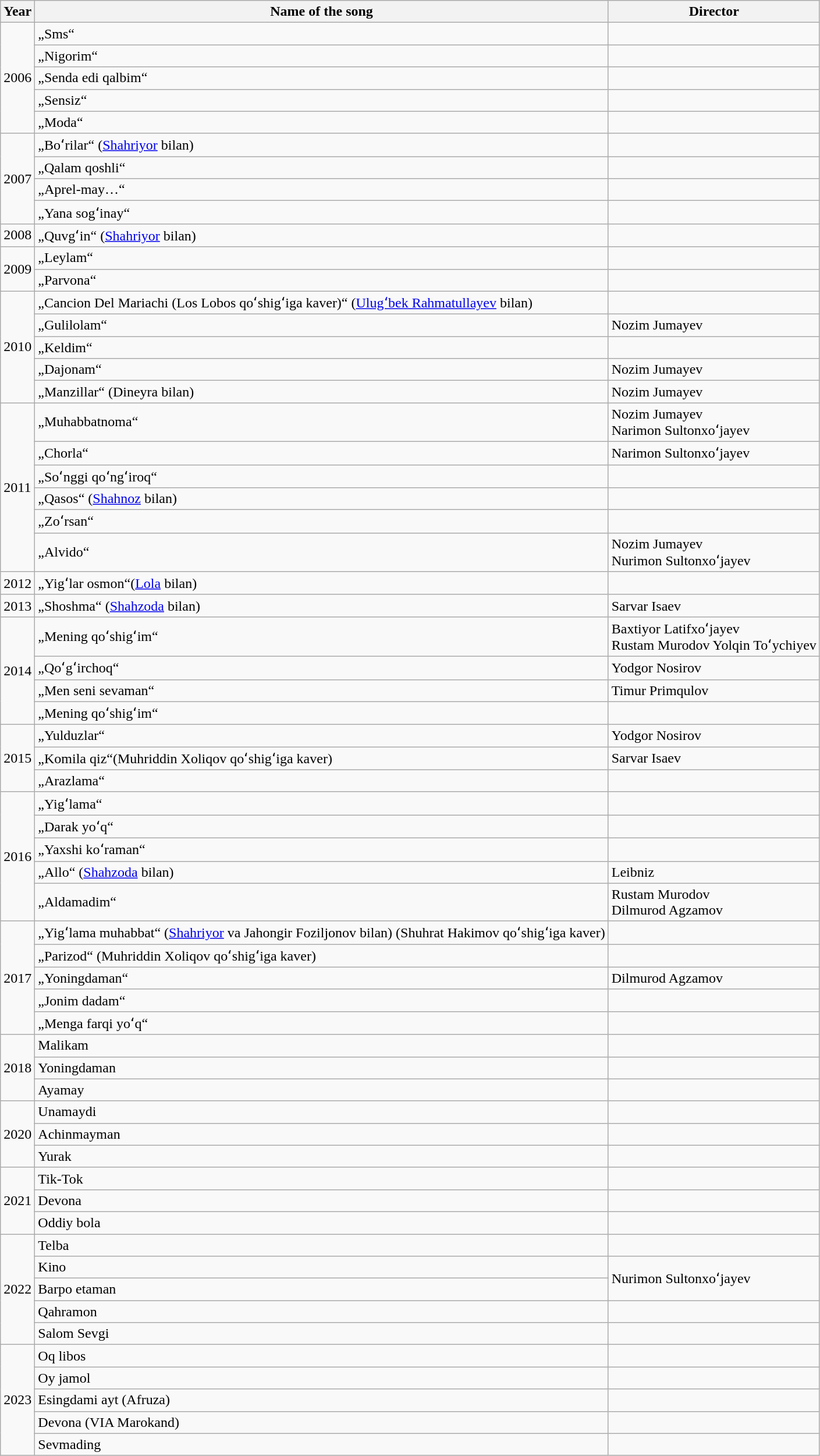<table class="wikitable" style="text-align:left;">
<tr>
<th>Year</th>
<th>Name of the song</th>
<th>Director</th>
</tr>
<tr>
<td rowspan="5">2006</td>
<td>„Sms“</td>
<td></td>
</tr>
<tr>
<td>„Nigorim“</td>
<td></td>
</tr>
<tr>
<td>„Senda edi qalbim“</td>
<td></td>
</tr>
<tr>
<td>„Sensiz“</td>
<td></td>
</tr>
<tr>
<td>„Moda“</td>
<td></td>
</tr>
<tr>
<td rowspan="4">2007</td>
<td>„Boʻrilar“ (<a href='#'>Shahriyor</a> bilan)</td>
<td></td>
</tr>
<tr>
<td>„Qalam qoshli“</td>
<td></td>
</tr>
<tr>
<td>„Aprel-may…“</td>
<td></td>
</tr>
<tr>
<td>„Yana sogʻinay“</td>
<td></td>
</tr>
<tr>
<td rowspan="1">2008</td>
<td>„Quvgʻin“ (<a href='#'>Shahriyor</a> bilan)</td>
<td></td>
</tr>
<tr>
<td rowspan="2">2009</td>
<td>„Leylam“</td>
<td></td>
</tr>
<tr>
<td>„Parvona“</td>
<td></td>
</tr>
<tr>
<td rowspan="5">2010</td>
<td>„Cancion Del Mariachi (Los Lobos qoʻshigʻiga kaver)“ (<a href='#'>Ulugʻbek Rahmatullayev</a> bilan)</td>
<td></td>
</tr>
<tr>
<td>„Gulilolam“</td>
<td>Nozim Jumayev</td>
</tr>
<tr>
<td>„Keldim“</td>
<td></td>
</tr>
<tr>
<td>„Dajonam“</td>
<td>Nozim Jumayev</td>
</tr>
<tr>
<td>„Manzillar“ (Dineyra bilan)</td>
<td>Nozim Jumayev</td>
</tr>
<tr>
<td rowspan="6">2011</td>
<td>„Muhabbatnoma“</td>
<td>Nozim Jumayev<br>Narimon Sultonxoʻjayev</td>
</tr>
<tr>
<td>„Chorla“</td>
<td>Narimon Sultonxoʻjayev</td>
</tr>
<tr>
<td>„Soʻnggi qoʻngʻiroq“</td>
<td></td>
</tr>
<tr>
<td>„Qasos“ (<a href='#'>Shahnoz</a> bilan)</td>
<td></td>
</tr>
<tr>
<td>„Zoʻrsan“</td>
<td></td>
</tr>
<tr>
<td>„Alvido“</td>
<td>Nozim Jumayev<br>Nurimon Sultonxoʻjayev</td>
</tr>
<tr>
<td rowspan="1">2012</td>
<td>„Yigʻlar osmon“(<a href='#'>Lola</a> bilan)</td>
<td></td>
</tr>
<tr>
<td rowspan="1">2013</td>
<td>„Shoshma“ (<a href='#'>Shahzoda</a> bilan)</td>
<td>Sarvar Isaev</td>
</tr>
<tr>
<td rowspan="4">2014</td>
<td>„Mening qoʻshigʻim“</td>
<td>Baxtiyor Latifxoʻjayev<br>Rustam Murodov 
Yolqin Toʻychiyev</td>
</tr>
<tr>
<td>„Qoʻgʻirchoq“</td>
<td>Yodgor Nosirov</td>
</tr>
<tr>
<td>„Men seni sevaman“</td>
<td>Timur Primqulov</td>
</tr>
<tr>
<td>„Mening qoʻshigʻim“</td>
<td></td>
</tr>
<tr>
<td rowspan="3">2015</td>
<td>„Yulduzlar“</td>
<td>Yodgor Nosirov</td>
</tr>
<tr>
<td>„Komila qiz“(Muhriddin Xoliqov qoʻshigʻiga kaver)</td>
<td>Sarvar Isaev</td>
</tr>
<tr>
<td>„Arazlama“</td>
<td></td>
</tr>
<tr>
<td rowspan="5">2016</td>
<td>„Yigʻlama“</td>
<td></td>
</tr>
<tr>
<td>„Darak yoʻq“</td>
<td></td>
</tr>
<tr>
<td>„Yaxshi koʻraman“</td>
<td></td>
</tr>
<tr>
<td>„Allo“ (<a href='#'>Shahzoda</a> bilan)</td>
<td>Leibniz</td>
</tr>
<tr>
<td>„Aldamadim“</td>
<td>Rustam Murodov<br>Dilmurod Agzamov</td>
</tr>
<tr>
<td rowspan="5">2017</td>
<td>„Yigʻlama muhabbat“ (<a href='#'>Shahriyor</a> va Jahongir Foziljonov bilan) (Shuhrat Hakimov qoʻshigʻiga kaver)</td>
<td></td>
</tr>
<tr>
<td>„Parizod“ (Muhriddin Xoliqov qoʻshigʻiga kaver)</td>
<td></td>
</tr>
<tr>
<td>„Yoningdaman“</td>
<td>Dilmurod Agzamov</td>
</tr>
<tr>
<td>„Jonim dadam“</td>
<td></td>
</tr>
<tr>
<td>„Menga farqi yoʻq“</td>
<td></td>
</tr>
<tr>
<td rowspan="3">2018</td>
<td>Malikam</td>
<td></td>
</tr>
<tr>
<td>Yoningdaman</td>
<td></td>
</tr>
<tr>
<td>Ayamay</td>
<td></td>
</tr>
<tr>
<td rowspan="3">2020</td>
<td>Unamaydi</td>
<td></td>
</tr>
<tr>
<td>Achinmayman</td>
<td></td>
</tr>
<tr>
<td>Yurak</td>
<td></td>
</tr>
<tr>
<td rowspan="3">2021</td>
<td>Tik-Tok</td>
<td></td>
</tr>
<tr>
<td>Devona</td>
<td></td>
</tr>
<tr>
<td>Oddiy bola</td>
<td></td>
</tr>
<tr>
<td rowspan="5">2022</td>
<td>Telba</td>
<td></td>
</tr>
<tr>
<td>Kino</td>
<td rowspan="2">Nurimon Sultonxoʻjayev</td>
</tr>
<tr>
<td>Barpo etaman</td>
</tr>
<tr>
<td>Qahramon</td>
<td></td>
</tr>
<tr>
<td>Salom Sevgi</td>
<td></td>
</tr>
<tr>
<td rowspan="5">2023</td>
<td>Oq libos</td>
<td></td>
</tr>
<tr>
<td>Oy jamol</td>
<td></td>
</tr>
<tr>
<td>Esingdami ayt (Afruza)</td>
<td></td>
</tr>
<tr>
<td>Devona (VIA Marokand)</td>
<td></td>
</tr>
<tr>
<td>Sevmading</td>
<td></td>
</tr>
</table>
